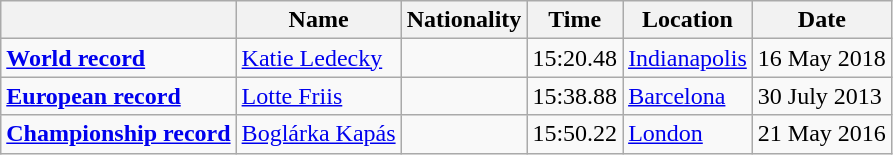<table class=wikitable>
<tr>
<th></th>
<th>Name</th>
<th>Nationality</th>
<th>Time</th>
<th>Location</th>
<th>Date</th>
</tr>
<tr>
<td><strong><a href='#'>World record</a></strong></td>
<td><a href='#'>Katie Ledecky</a></td>
<td></td>
<td>15:20.48</td>
<td><a href='#'>Indianapolis</a></td>
<td>16 May 2018</td>
</tr>
<tr>
<td><strong><a href='#'>European record</a></strong></td>
<td><a href='#'>Lotte Friis</a></td>
<td></td>
<td>15:38.88</td>
<td><a href='#'>Barcelona</a></td>
<td>30 July 2013</td>
</tr>
<tr>
<td><strong><a href='#'>Championship record</a></strong></td>
<td><a href='#'>Boglárka Kapás</a></td>
<td></td>
<td>15:50.22</td>
<td><a href='#'>London</a></td>
<td>21 May 2016</td>
</tr>
</table>
